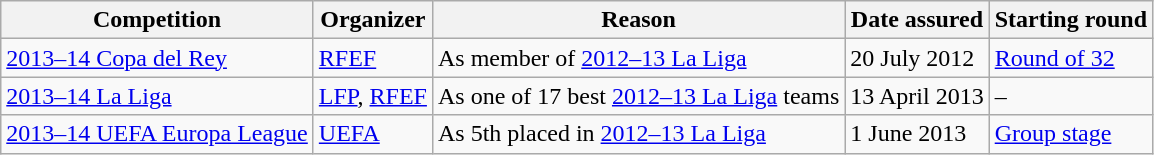<table class="wikitable">
<tr>
<th>Competition</th>
<th>Organizer</th>
<th>Reason</th>
<th>Date assured</th>
<th>Starting round</th>
</tr>
<tr>
<td align="left"><a href='#'>2013–14 Copa del Rey</a></td>
<td align="left"><a href='#'>RFEF</a></td>
<td align="left">As member of <a href='#'>2012–13 La Liga</a></td>
<td align="left">20 July 2012</td>
<td align="left"><a href='#'>Round of 32</a></td>
</tr>
<tr>
<td align="left"><a href='#'>2013–14 La Liga</a></td>
<td align="left"><a href='#'>LFP</a>, <a href='#'>RFEF</a></td>
<td align="left">As one of 17 best <a href='#'>2012–13 La Liga</a> teams</td>
<td align="left">13 April 2013</td>
<td align="left">–</td>
</tr>
<tr>
<td align="left"><a href='#'>2013–14 UEFA Europa League</a></td>
<td align="left"><a href='#'>UEFA</a></td>
<td align="left">As 5th placed in <a href='#'>2012–13 La Liga</a></td>
<td align="left">1 June 2013</td>
<td align="left"><a href='#'>Group stage</a></td>
</tr>
</table>
